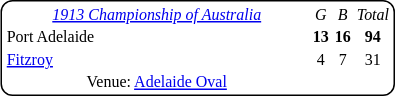<table style="margin-right:4px; margin-top:8px; float:right; border:1px #000 solid; border-radius:8px; background:#fff; font-family:Verdana; font-size:8pt; text-align:center;">
<tr>
<td width=200><em><a href='#'>1913 Championship of Australia</a></em></td>
<td><em>G</em></td>
<td><em>B</em></td>
<td><em>Total</em></td>
</tr>
<tr>
<td style="text-align:left">Port Adelaide</td>
<td><strong>13</strong></td>
<td><strong>16</strong></td>
<td><strong>94</strong></td>
</tr>
<tr>
<td style="text-align:left"><a href='#'>Fitzroy</a></td>
<td>4</td>
<td>7</td>
<td>31</td>
</tr>
<tr>
<td>Venue: <a href='#'>Adelaide Oval</a></td>
<td colspan=3></td>
</tr>
</table>
